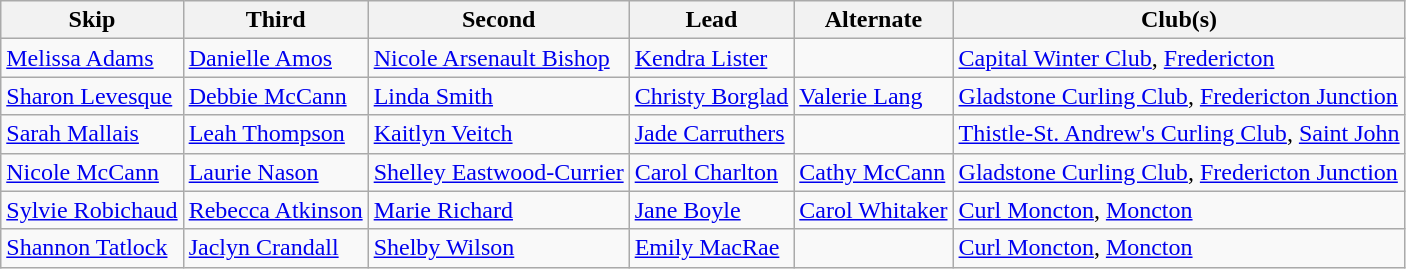<table class="wikitable">
<tr>
<th>Skip</th>
<th>Third</th>
<th>Second</th>
<th>Lead</th>
<th>Alternate</th>
<th>Club(s)</th>
</tr>
<tr>
<td><a href='#'>Melissa Adams</a></td>
<td><a href='#'>Danielle Amos</a></td>
<td><a href='#'>Nicole Arsenault Bishop</a></td>
<td><a href='#'>Kendra Lister</a></td>
<td></td>
<td><a href='#'>Capital Winter Club</a>, <a href='#'>Fredericton</a></td>
</tr>
<tr>
<td><a href='#'>Sharon Levesque</a></td>
<td><a href='#'>Debbie McCann</a></td>
<td><a href='#'>Linda Smith</a></td>
<td><a href='#'>Christy Borglad</a></td>
<td><a href='#'>Valerie Lang</a></td>
<td><a href='#'>Gladstone Curling Club</a>, <a href='#'>Fredericton Junction</a></td>
</tr>
<tr>
<td><a href='#'>Sarah Mallais</a></td>
<td><a href='#'>Leah Thompson</a></td>
<td><a href='#'>Kaitlyn Veitch</a></td>
<td><a href='#'>Jade Carruthers</a></td>
<td></td>
<td><a href='#'>Thistle-St. Andrew's Curling Club</a>, <a href='#'>Saint John</a></td>
</tr>
<tr>
<td><a href='#'>Nicole McCann</a></td>
<td><a href='#'>Laurie Nason</a></td>
<td><a href='#'>Shelley Eastwood-Currier</a></td>
<td><a href='#'>Carol Charlton</a></td>
<td><a href='#'>Cathy McCann</a></td>
<td><a href='#'>Gladstone Curling Club</a>, <a href='#'>Fredericton Junction</a></td>
</tr>
<tr>
<td><a href='#'>Sylvie Robichaud</a></td>
<td><a href='#'>Rebecca Atkinson</a></td>
<td><a href='#'>Marie Richard</a></td>
<td><a href='#'>Jane Boyle</a></td>
<td><a href='#'>Carol Whitaker</a></td>
<td><a href='#'>Curl Moncton</a>, <a href='#'>Moncton</a></td>
</tr>
<tr>
<td><a href='#'>Shannon Tatlock</a></td>
<td><a href='#'>Jaclyn Crandall</a></td>
<td><a href='#'>Shelby Wilson</a></td>
<td><a href='#'>Emily MacRae</a></td>
<td></td>
<td><a href='#'>Curl Moncton</a>, <a href='#'>Moncton</a></td>
</tr>
</table>
